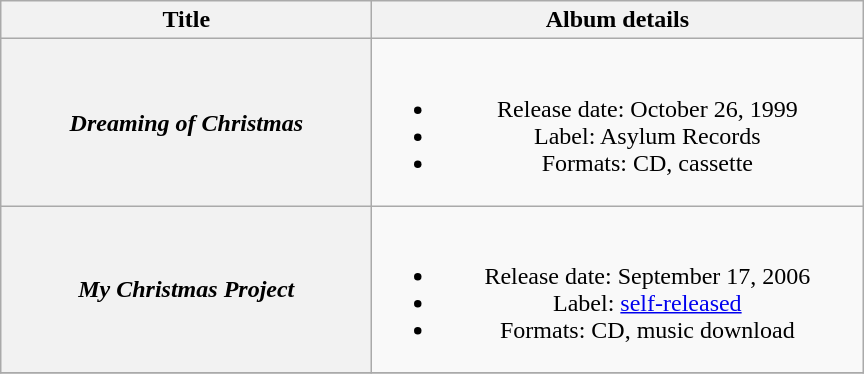<table class="wikitable plainrowheaders" style="text-align:center;">
<tr>
<th style="width:15em;">Title</th>
<th style="width:20em;">Album details</th>
</tr>
<tr>
<th scope="row"><em>Dreaming of Christmas</em></th>
<td><br><ul><li>Release date: October 26, 1999</li><li>Label: Asylum Records</li><li>Formats: CD, cassette</li></ul></td>
</tr>
<tr>
<th scope="row"><em>My Christmas Project</em></th>
<td><br><ul><li>Release date: September 17, 2006</li><li>Label: <a href='#'>self-released</a></li><li>Formats: CD, music download</li></ul></td>
</tr>
<tr>
</tr>
</table>
